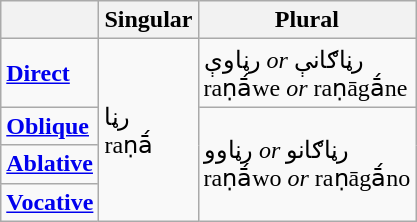<table class="wikitable">
<tr>
<th></th>
<th>Singular</th>
<th>Plural</th>
</tr>
<tr>
<td><strong><a href='#'>Direct</a></strong></td>
<td rowspan="4">رڼا<br>raṇā́</td>
<td>رڼاوې <em>or</em> رڼاګانې<br>raṇā́we <em>or</em> raṇāgā́ne</td>
</tr>
<tr>
<td><strong><a href='#'>Oblique</a></strong></td>
<td rowspan="3">رڼاوو <em>or</em> رڼاګانو<br>raṇā́wo <em>or</em> raṇāgā́no</td>
</tr>
<tr>
<td><strong><a href='#'>Ablative</a></strong></td>
</tr>
<tr>
<td><strong><a href='#'>Vocative</a></strong></td>
</tr>
</table>
